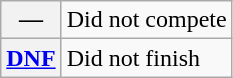<table class="wikitable">
<tr>
<th scope="row">—</th>
<td>Did not compete</td>
</tr>
<tr>
<th scope="row"><a href='#'>DNF</a></th>
<td>Did not finish</td>
</tr>
</table>
